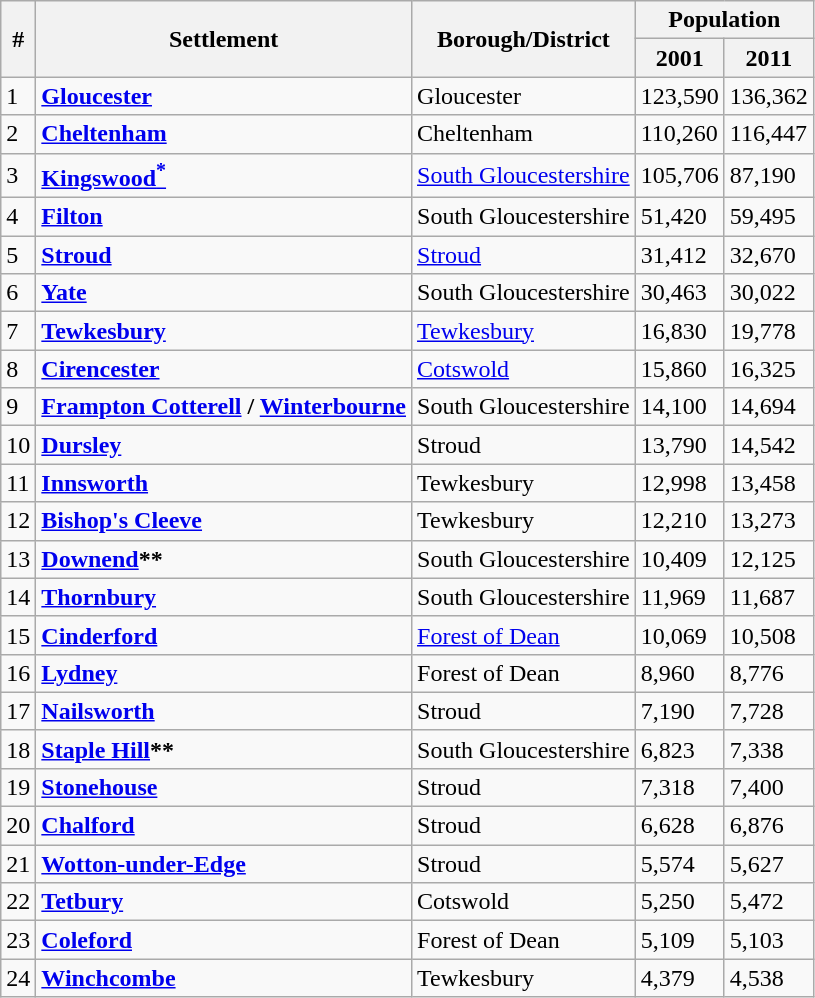<table class="wikitable sortable">
<tr>
<th rowspan="2">#</th>
<th rowspan="2">Settlement</th>
<th rowspan="2">Borough/District</th>
<th colspan="2">Population</th>
</tr>
<tr>
<th>2001</th>
<th>2011</th>
</tr>
<tr>
<td>1</td>
<td><strong><a href='#'>Gloucester</a></strong></td>
<td>Gloucester</td>
<td>123,590</td>
<td>136,362</td>
</tr>
<tr>
<td>2</td>
<td><strong><a href='#'>Cheltenham</a></strong></td>
<td>Cheltenham</td>
<td>110,260</td>
<td>116,447</td>
</tr>
<tr>
<td>3</td>
<td><strong><a href='#'>Kingswood<sup>*</sup></a></strong></td>
<td><a href='#'>South Gloucestershire</a></td>
<td>105,706</td>
<td>87,190</td>
</tr>
<tr>
<td>4</td>
<td><strong><a href='#'>Filton</a></strong></td>
<td>South Gloucestershire</td>
<td>51,420</td>
<td>59,495</td>
</tr>
<tr>
<td>5</td>
<td><strong><a href='#'>Stroud</a></strong></td>
<td><a href='#'>Stroud</a></td>
<td>31,412</td>
<td>32,670</td>
</tr>
<tr>
<td>6</td>
<td><strong><a href='#'>Yate</a></strong></td>
<td>South Gloucestershire</td>
<td>30,463</td>
<td>30,022</td>
</tr>
<tr>
<td>7</td>
<td><strong><a href='#'>Tewkesbury</a></strong></td>
<td><a href='#'>Tewkesbury</a></td>
<td>16,830</td>
<td>19,778</td>
</tr>
<tr>
<td>8</td>
<td><strong><a href='#'>Cirencester</a></strong></td>
<td><a href='#'>Cotswold</a></td>
<td>15,860</td>
<td>16,325</td>
</tr>
<tr>
<td>9</td>
<td><strong><a href='#'>Frampton Cotterell</a> / <a href='#'>Winterbourne</a></strong></td>
<td>South Gloucestershire</td>
<td>14,100</td>
<td>14,694</td>
</tr>
<tr>
<td>10</td>
<td><strong><a href='#'>Dursley</a></strong></td>
<td>Stroud</td>
<td>13,790</td>
<td>14,542</td>
</tr>
<tr>
<td>11</td>
<td><strong><a href='#'>Innsworth</a></strong></td>
<td>Tewkesbury</td>
<td>12,998</td>
<td>13,458</td>
</tr>
<tr>
<td>12</td>
<td><strong><a href='#'>Bishop's Cleeve</a></strong></td>
<td>Tewkesbury</td>
<td>12,210</td>
<td>13,273</td>
</tr>
<tr>
<td>13</td>
<td><strong><a href='#'>Downend</a>**</strong></td>
<td>South Gloucestershire</td>
<td>10,409</td>
<td>12,125</td>
</tr>
<tr>
<td>14</td>
<td><strong><a href='#'>Thornbury</a></strong></td>
<td>South Gloucestershire</td>
<td>11,969</td>
<td>11,687</td>
</tr>
<tr>
<td>15</td>
<td><strong><a href='#'>Cinderford</a></strong></td>
<td><a href='#'>Forest of Dean</a></td>
<td>10,069</td>
<td>10,508</td>
</tr>
<tr>
<td>16</td>
<td><strong><a href='#'>Lydney</a></strong></td>
<td>Forest of Dean</td>
<td>8,960</td>
<td>8,776</td>
</tr>
<tr>
<td>17</td>
<td><strong><a href='#'>Nailsworth</a></strong></td>
<td>Stroud</td>
<td>7,190</td>
<td>7,728</td>
</tr>
<tr>
<td>18</td>
<td><strong><a href='#'>Staple Hill</a>**</strong></td>
<td>South Gloucestershire</td>
<td>6,823</td>
<td>7,338</td>
</tr>
<tr>
<td>19</td>
<td><strong><a href='#'>Stonehouse</a></strong></td>
<td>Stroud</td>
<td>7,318</td>
<td>7,400</td>
</tr>
<tr>
<td>20</td>
<td><strong><a href='#'>Chalford</a></strong></td>
<td>Stroud</td>
<td>6,628</td>
<td>6,876</td>
</tr>
<tr>
<td>21</td>
<td><strong><a href='#'>Wotton-under-Edge</a></strong></td>
<td>Stroud</td>
<td>5,574</td>
<td>5,627</td>
</tr>
<tr>
<td>22</td>
<td><strong><a href='#'>Tetbury</a></strong></td>
<td>Cotswold</td>
<td>5,250</td>
<td>5,472</td>
</tr>
<tr>
<td>23</td>
<td><strong><a href='#'>Coleford</a></strong></td>
<td>Forest of Dean</td>
<td>5,109</td>
<td>5,103</td>
</tr>
<tr>
<td>24</td>
<td><strong><a href='#'>Winchcombe</a></strong></td>
<td>Tewkesbury</td>
<td>4,379</td>
<td>4,538</td>
</tr>
</table>
